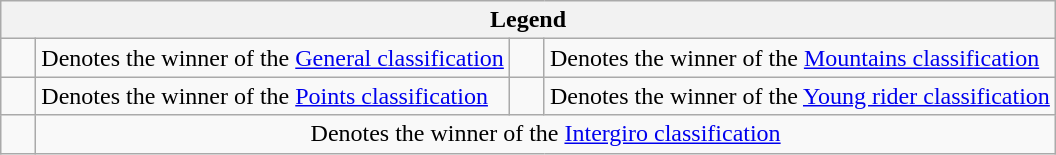<table class="wikitable">
<tr>
<th colspan=4>Legend</th>
</tr>
<tr>
<td>    </td>
<td>Denotes the winner of the <a href='#'>General classification</a></td>
<td>    </td>
<td>Denotes the winner of the <a href='#'>Mountains classification</a></td>
</tr>
<tr>
<td>    </td>
<td>Denotes the winner of the <a href='#'>Points classification</a></td>
<td>    </td>
<td>Denotes the winner of the <a href='#'>Young rider classification</a></td>
</tr>
<tr>
<td style="text-align:center;">    </td>
<td colspan="3" style="text-align:center;">Denotes the winner of the <a href='#'>Intergiro classification</a></td>
</tr>
</table>
